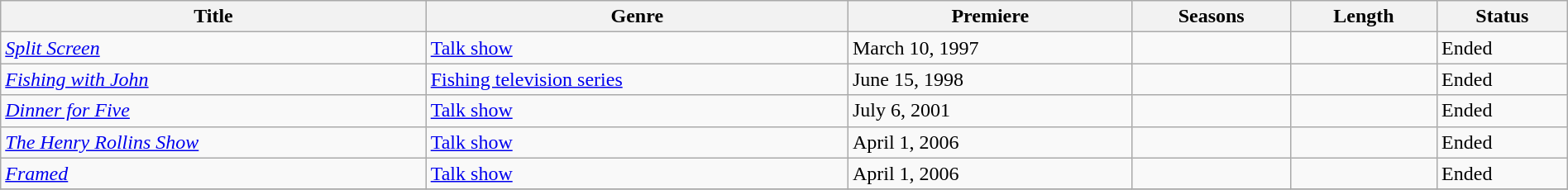<table class="wikitable sortable" style="width:100%">
<tr>
<th>Title</th>
<th>Genre</th>
<th>Premiere</th>
<th>Seasons</th>
<th>Length</th>
<th>Status</th>
</tr>
<tr>
<td><em><a href='#'>Split Screen</a></em></td>
<td><a href='#'>Talk show</a></td>
<td>March 10, 1997</td>
<td></td>
<td></td>
<td>Ended</td>
</tr>
<tr>
<td><em><a href='#'>Fishing with John</a></em></td>
<td><a href='#'>Fishing television series</a></td>
<td>June 15, 1998</td>
<td></td>
<td></td>
<td>Ended</td>
</tr>
<tr>
<td><em><a href='#'>Dinner for Five</a></em></td>
<td><a href='#'>Talk show</a></td>
<td>July 6, 2001</td>
<td></td>
<td></td>
<td>Ended</td>
</tr>
<tr>
<td><em><a href='#'>The Henry Rollins Show</a></em></td>
<td><a href='#'>Talk show</a></td>
<td>April 1, 2006</td>
<td></td>
<td></td>
<td>Ended</td>
</tr>
<tr>
<td><em><a href='#'>Framed</a></em></td>
<td><a href='#'>Talk show</a></td>
<td>April 1, 2006</td>
<td></td>
<td></td>
<td>Ended</td>
</tr>
<tr>
</tr>
</table>
